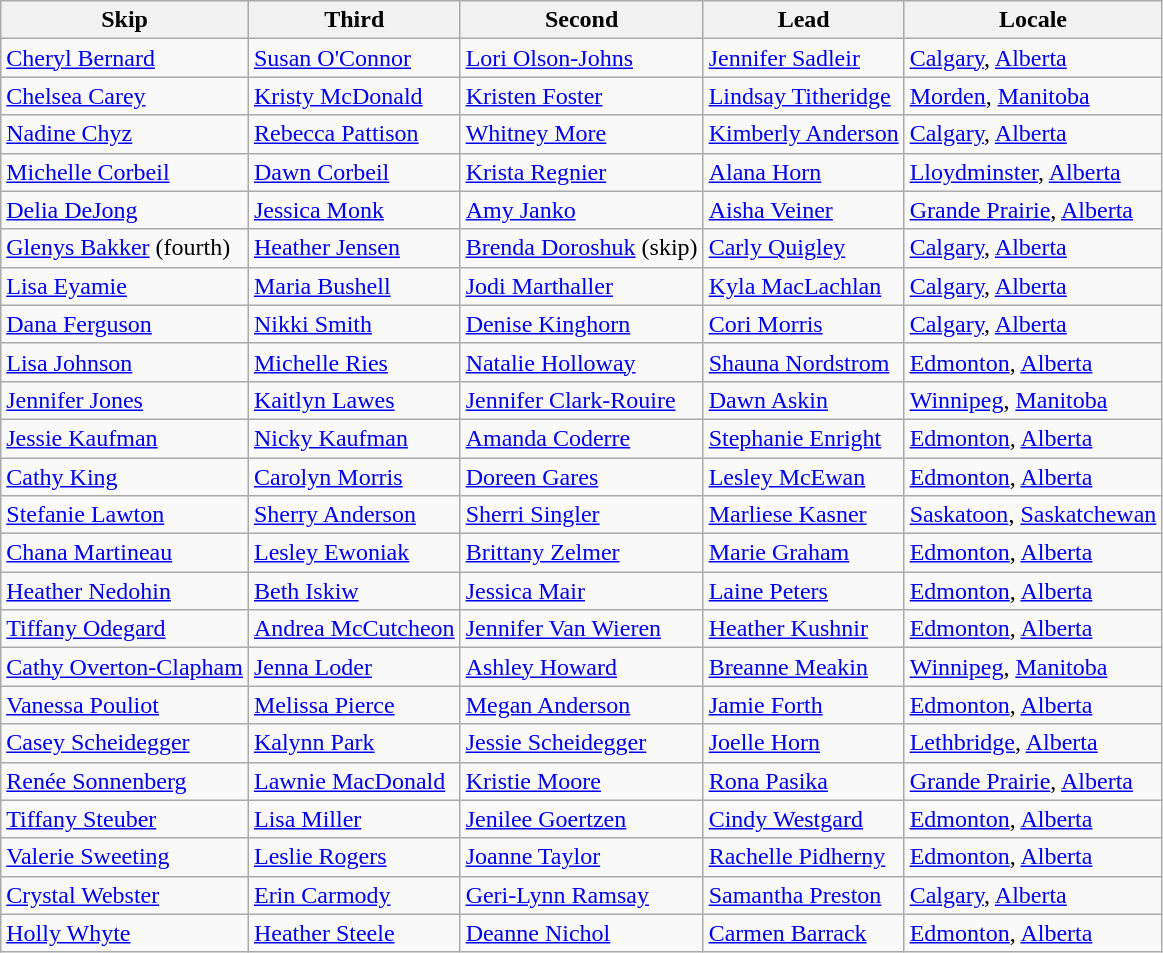<table class=wikitable>
<tr>
<th>Skip</th>
<th>Third</th>
<th>Second</th>
<th>Lead</th>
<th>Locale</th>
</tr>
<tr>
<td><a href='#'>Cheryl Bernard</a></td>
<td><a href='#'>Susan O'Connor</a></td>
<td><a href='#'>Lori Olson-Johns</a></td>
<td><a href='#'>Jennifer Sadleir</a></td>
<td> <a href='#'>Calgary</a>, <a href='#'>Alberta</a></td>
</tr>
<tr>
<td><a href='#'>Chelsea Carey</a></td>
<td><a href='#'>Kristy McDonald</a></td>
<td><a href='#'>Kristen Foster</a></td>
<td><a href='#'>Lindsay Titheridge</a></td>
<td> <a href='#'>Morden</a>, <a href='#'>Manitoba</a></td>
</tr>
<tr>
<td><a href='#'>Nadine Chyz</a></td>
<td><a href='#'>Rebecca Pattison</a></td>
<td><a href='#'>Whitney More</a></td>
<td><a href='#'>Kimberly Anderson</a></td>
<td> <a href='#'>Calgary</a>, <a href='#'>Alberta</a></td>
</tr>
<tr>
<td><a href='#'>Michelle Corbeil</a></td>
<td><a href='#'>Dawn Corbeil</a></td>
<td><a href='#'>Krista Regnier</a></td>
<td><a href='#'>Alana Horn</a></td>
<td> <a href='#'>Lloydminster</a>, <a href='#'>Alberta</a></td>
</tr>
<tr>
<td><a href='#'>Delia DeJong</a></td>
<td><a href='#'>Jessica Monk</a></td>
<td><a href='#'>Amy Janko</a></td>
<td><a href='#'>Aisha Veiner</a></td>
<td> <a href='#'>Grande Prairie</a>, <a href='#'>Alberta</a></td>
</tr>
<tr>
<td><a href='#'>Glenys Bakker</a> (fourth)</td>
<td><a href='#'>Heather Jensen</a></td>
<td><a href='#'>Brenda Doroshuk</a> (skip)</td>
<td><a href='#'>Carly Quigley</a></td>
<td> <a href='#'>Calgary</a>, <a href='#'>Alberta</a></td>
</tr>
<tr>
<td><a href='#'>Lisa Eyamie</a></td>
<td><a href='#'>Maria Bushell</a></td>
<td><a href='#'>Jodi Marthaller</a></td>
<td><a href='#'>Kyla MacLachlan</a></td>
<td> <a href='#'>Calgary</a>, <a href='#'>Alberta</a></td>
</tr>
<tr>
<td><a href='#'>Dana Ferguson</a></td>
<td><a href='#'>Nikki Smith</a></td>
<td><a href='#'>Denise Kinghorn</a></td>
<td><a href='#'>Cori Morris</a></td>
<td> <a href='#'>Calgary</a>, <a href='#'>Alberta</a></td>
</tr>
<tr>
<td><a href='#'>Lisa Johnson</a></td>
<td><a href='#'>Michelle Ries</a></td>
<td><a href='#'>Natalie Holloway</a></td>
<td><a href='#'>Shauna Nordstrom</a></td>
<td> <a href='#'>Edmonton</a>, <a href='#'>Alberta</a></td>
</tr>
<tr>
<td><a href='#'>Jennifer Jones</a></td>
<td><a href='#'>Kaitlyn Lawes</a></td>
<td><a href='#'>Jennifer Clark-Rouire</a></td>
<td><a href='#'>Dawn Askin</a></td>
<td> <a href='#'>Winnipeg</a>, <a href='#'>Manitoba</a></td>
</tr>
<tr>
<td><a href='#'>Jessie Kaufman</a></td>
<td><a href='#'>Nicky Kaufman</a></td>
<td><a href='#'>Amanda Coderre</a></td>
<td><a href='#'>Stephanie Enright</a></td>
<td> <a href='#'>Edmonton</a>, <a href='#'>Alberta</a></td>
</tr>
<tr>
<td><a href='#'>Cathy King</a></td>
<td><a href='#'>Carolyn Morris</a></td>
<td><a href='#'>Doreen Gares</a></td>
<td><a href='#'>Lesley McEwan</a></td>
<td> <a href='#'>Edmonton</a>, <a href='#'>Alberta</a></td>
</tr>
<tr>
<td><a href='#'>Stefanie Lawton</a></td>
<td><a href='#'>Sherry Anderson</a></td>
<td><a href='#'>Sherri Singler</a></td>
<td><a href='#'>Marliese Kasner</a></td>
<td> <a href='#'>Saskatoon</a>, <a href='#'>Saskatchewan</a></td>
</tr>
<tr>
<td><a href='#'>Chana Martineau</a></td>
<td><a href='#'>Lesley Ewoniak</a></td>
<td><a href='#'>Brittany Zelmer</a></td>
<td><a href='#'>Marie Graham</a></td>
<td> <a href='#'>Edmonton</a>, <a href='#'>Alberta</a></td>
</tr>
<tr>
<td><a href='#'>Heather Nedohin</a></td>
<td><a href='#'>Beth Iskiw</a></td>
<td><a href='#'>Jessica Mair</a></td>
<td><a href='#'>Laine Peters</a></td>
<td> <a href='#'>Edmonton</a>, <a href='#'>Alberta</a></td>
</tr>
<tr>
<td><a href='#'>Tiffany Odegard</a></td>
<td><a href='#'>Andrea McCutcheon</a></td>
<td><a href='#'>Jennifer Van Wieren</a></td>
<td><a href='#'>Heather Kushnir</a></td>
<td> <a href='#'>Edmonton</a>, <a href='#'>Alberta</a></td>
</tr>
<tr>
<td><a href='#'>Cathy Overton-Clapham</a></td>
<td><a href='#'>Jenna Loder</a></td>
<td><a href='#'>Ashley Howard</a></td>
<td><a href='#'>Breanne Meakin</a></td>
<td> <a href='#'>Winnipeg</a>, <a href='#'>Manitoba</a></td>
</tr>
<tr>
<td><a href='#'>Vanessa Pouliot</a></td>
<td><a href='#'>Melissa Pierce</a></td>
<td><a href='#'>Megan Anderson</a></td>
<td><a href='#'>Jamie Forth</a></td>
<td> <a href='#'>Edmonton</a>, <a href='#'>Alberta</a></td>
</tr>
<tr>
<td><a href='#'>Casey Scheidegger</a></td>
<td><a href='#'>Kalynn Park</a></td>
<td><a href='#'>Jessie Scheidegger</a></td>
<td><a href='#'>Joelle Horn</a></td>
<td> <a href='#'>Lethbridge</a>, <a href='#'>Alberta</a></td>
</tr>
<tr>
<td><a href='#'>Renée Sonnenberg</a></td>
<td><a href='#'>Lawnie MacDonald</a></td>
<td><a href='#'>Kristie Moore</a></td>
<td><a href='#'>Rona Pasika</a></td>
<td> <a href='#'>Grande Prairie</a>, <a href='#'>Alberta</a></td>
</tr>
<tr>
<td><a href='#'>Tiffany Steuber</a></td>
<td><a href='#'>Lisa Miller</a></td>
<td><a href='#'>Jenilee Goertzen</a></td>
<td><a href='#'>Cindy Westgard</a></td>
<td> <a href='#'>Edmonton</a>, <a href='#'>Alberta</a></td>
</tr>
<tr>
<td><a href='#'>Valerie Sweeting</a></td>
<td><a href='#'>Leslie Rogers</a></td>
<td><a href='#'>Joanne Taylor</a></td>
<td><a href='#'>Rachelle Pidherny</a></td>
<td> <a href='#'>Edmonton</a>, <a href='#'>Alberta</a></td>
</tr>
<tr>
<td><a href='#'>Crystal Webster</a></td>
<td><a href='#'>Erin Carmody</a></td>
<td><a href='#'>Geri-Lynn Ramsay</a></td>
<td><a href='#'>Samantha Preston</a></td>
<td> <a href='#'>Calgary</a>, <a href='#'>Alberta</a></td>
</tr>
<tr>
<td><a href='#'>Holly Whyte</a></td>
<td><a href='#'>Heather Steele</a></td>
<td><a href='#'>Deanne Nichol</a></td>
<td><a href='#'>Carmen Barrack</a></td>
<td> <a href='#'>Edmonton</a>, <a href='#'>Alberta</a></td>
</tr>
</table>
